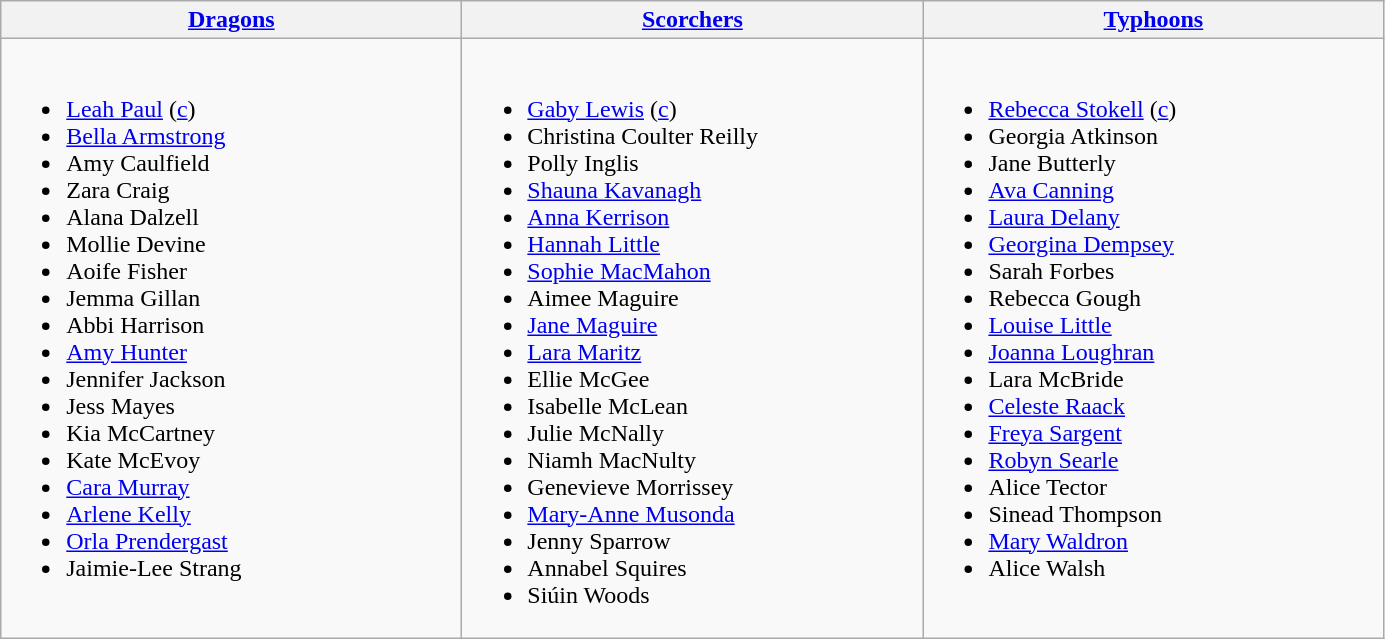<table class="wikitable">
<tr>
<th width=300><a href='#'>Dragons</a></th>
<th width=300><a href='#'>Scorchers</a></th>
<th width=300><a href='#'>Typhoons</a></th>
</tr>
<tr>
<td valign=top><br><ul><li><a href='#'>Leah Paul</a> (<a href='#'>c</a>)</li><li><a href='#'>Bella Armstrong</a></li><li>Amy Caulfield</li><li>Zara Craig</li><li>Alana Dalzell</li><li>Mollie Devine</li><li>Aoife Fisher</li><li>Jemma Gillan</li><li>Abbi Harrison</li><li><a href='#'>Amy Hunter</a></li><li>Jennifer Jackson</li><li>Jess Mayes</li><li>Kia McCartney</li><li>Kate McEvoy</li><li><a href='#'>Cara Murray</a></li><li><a href='#'>Arlene Kelly</a></li><li><a href='#'>Orla Prendergast</a></li><li>Jaimie-Lee Strang</li></ul></td>
<td valign=top><br><ul><li><a href='#'>Gaby Lewis</a> (<a href='#'>c</a>)</li><li>Christina Coulter Reilly</li><li>Polly Inglis</li><li><a href='#'>Shauna Kavanagh</a></li><li><a href='#'>Anna Kerrison</a></li><li><a href='#'>Hannah Little</a></li><li><a href='#'>Sophie MacMahon</a></li><li>Aimee Maguire</li><li><a href='#'>Jane Maguire</a></li><li><a href='#'>Lara Maritz</a></li><li>Ellie McGee</li><li>Isabelle McLean</li><li>Julie McNally</li><li>Niamh MacNulty</li><li>Genevieve Morrissey</li><li><a href='#'>Mary-Anne Musonda</a></li><li>Jenny Sparrow</li><li>Annabel Squires</li><li>Siúin Woods</li></ul></td>
<td valign=top><br><ul><li><a href='#'>Rebecca Stokell</a> (<a href='#'>c</a>)</li><li>Georgia Atkinson</li><li>Jane Butterly</li><li><a href='#'>Ava Canning</a></li><li><a href='#'>Laura Delany</a></li><li><a href='#'>Georgina Dempsey</a></li><li>Sarah Forbes</li><li>Rebecca Gough</li><li><a href='#'>Louise Little</a></li><li><a href='#'>Joanna Loughran</a></li><li>Lara McBride</li><li><a href='#'>Celeste Raack</a></li><li><a href='#'>Freya Sargent</a></li><li><a href='#'>Robyn Searle</a></li><li>Alice Tector</li><li>Sinead Thompson</li><li><a href='#'>Mary Waldron</a></li><li>Alice Walsh</li></ul></td>
</tr>
</table>
